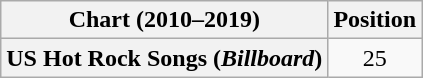<table class="wikitable plainrowheaders" style="text-align:center">
<tr>
<th scope="col">Chart (2010–2019)</th>
<th scope="col">Position</th>
</tr>
<tr>
<th scope="row">US Hot Rock Songs (<em>Billboard</em>)</th>
<td>25</td>
</tr>
</table>
